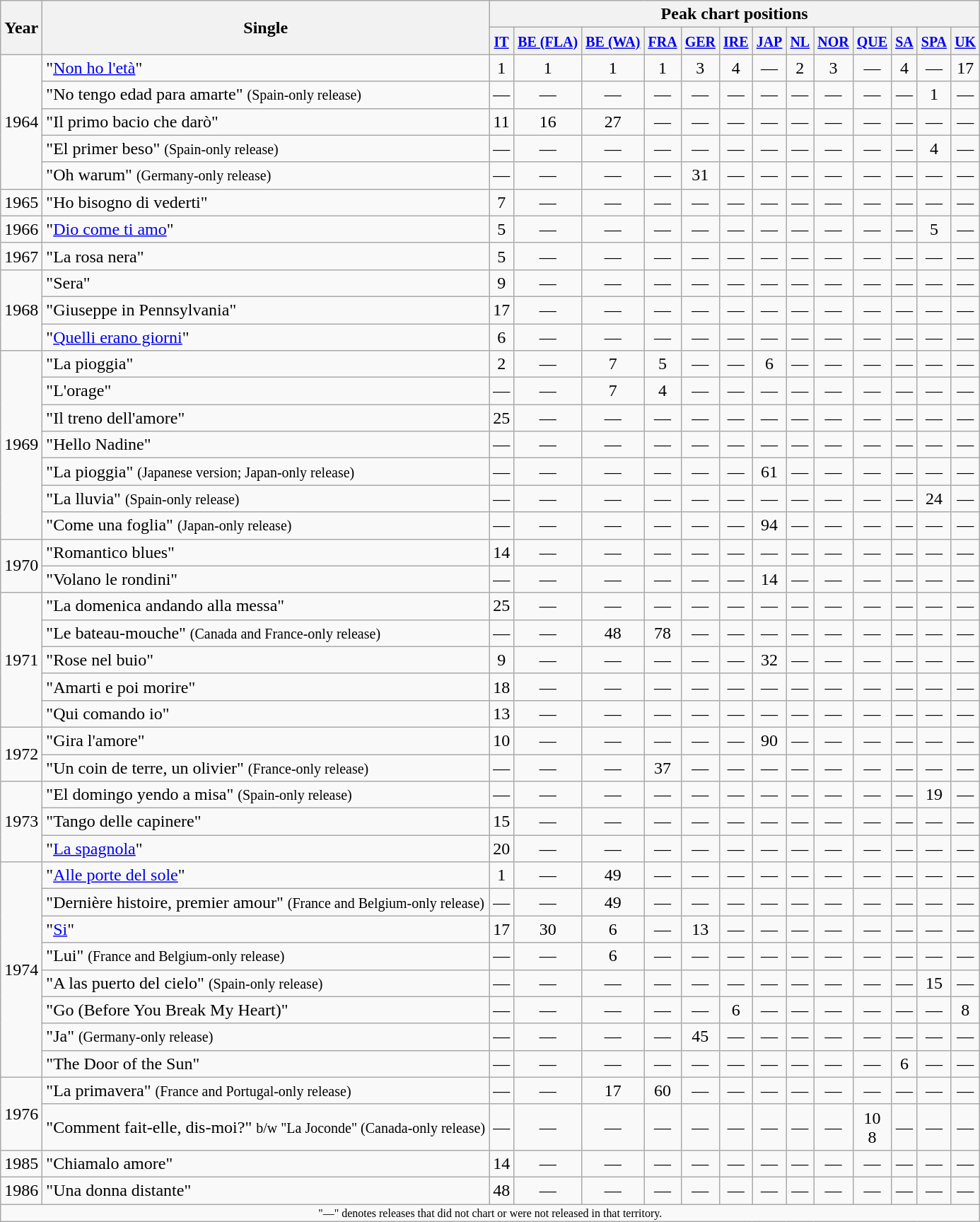<table class="wikitable" style="text-align:center">
<tr>
<th rowspan="2">Year</th>
<th rowspan="2">Single</th>
<th colspan="13">Peak chart positions</th>
</tr>
<tr>
<th><small><a href='#'>IT</a></small><br></th>
<th><small><a href='#'>BE (FLA)</a></small><br></th>
<th><small><a href='#'>BE (WA)</a></small><br></th>
<th><small><a href='#'>FRA</a></small><br></th>
<th><small><a href='#'>GER</a></small><br></th>
<th><small><a href='#'>IRE</a></small><br></th>
<th><small><a href='#'>JAP</a></small></th>
<th><small><a href='#'>NL</a></small><br></th>
<th><small><a href='#'>NOR</a></small><br></th>
<th><small><a href='#'>QUE</a></small><br></th>
<th><small><a href='#'>SA</a></small><br></th>
<th><small><a href='#'>SPA</a></small><br></th>
<th><small><a href='#'>UK</a></small><br></th>
</tr>
<tr>
<td rowspan="5">1964</td>
<td align="left">"<a href='#'>Non ho l'età</a>"</td>
<td>1</td>
<td>1</td>
<td>1</td>
<td>1</td>
<td>3</td>
<td>4</td>
<td>—</td>
<td>2</td>
<td>3</td>
<td>—</td>
<td>4</td>
<td>—</td>
<td>17</td>
</tr>
<tr>
<td align="left">"No tengo edad para amarte" <small>(Spain-only release)</small></td>
<td>—</td>
<td>—</td>
<td>—</td>
<td>—</td>
<td>—</td>
<td>—</td>
<td>—</td>
<td>—</td>
<td>—</td>
<td>—</td>
<td>—</td>
<td>1</td>
<td>—</td>
</tr>
<tr>
<td align="left">"Il primo bacio che darò"</td>
<td>11</td>
<td>16</td>
<td>27</td>
<td>—</td>
<td>—</td>
<td>—</td>
<td>—</td>
<td>—</td>
<td>—</td>
<td>—</td>
<td>—</td>
<td>—</td>
<td>—</td>
</tr>
<tr>
<td align="left">"El primer beso" <small>(Spain-only release)</small></td>
<td>—</td>
<td>—</td>
<td>—</td>
<td>—</td>
<td>—</td>
<td>—</td>
<td>—</td>
<td>—</td>
<td>—</td>
<td>—</td>
<td>—</td>
<td>4</td>
<td>—</td>
</tr>
<tr>
<td align="left">"Oh warum" <small>(Germany-only release)</small></td>
<td>—</td>
<td>—</td>
<td>—</td>
<td>—</td>
<td>31</td>
<td>—</td>
<td>—</td>
<td>—</td>
<td>—</td>
<td>—</td>
<td>—</td>
<td>—</td>
<td>—</td>
</tr>
<tr>
<td>1965</td>
<td align="left">"Ho bisogno di vederti"</td>
<td>7</td>
<td>—</td>
<td>—</td>
<td>—</td>
<td>—</td>
<td>—</td>
<td>—</td>
<td>—</td>
<td>—</td>
<td>—</td>
<td>—</td>
<td>—</td>
<td>—</td>
</tr>
<tr>
<td>1966</td>
<td align="left">"<a href='#'>Dio come ti amo</a>"</td>
<td>5</td>
<td>—</td>
<td>—</td>
<td>—</td>
<td>—</td>
<td>—</td>
<td>—</td>
<td>—</td>
<td>—</td>
<td>—</td>
<td>—</td>
<td>5</td>
<td>—</td>
</tr>
<tr>
<td>1967</td>
<td align="left">"La rosa nera"</td>
<td>5</td>
<td>—</td>
<td>—</td>
<td>—</td>
<td>—</td>
<td>—</td>
<td>—</td>
<td>—</td>
<td>—</td>
<td>—</td>
<td>—</td>
<td>—</td>
<td>—</td>
</tr>
<tr>
<td rowspan="3">1968</td>
<td align="left">"Sera"</td>
<td>9</td>
<td>—</td>
<td>—</td>
<td>—</td>
<td>—</td>
<td>—</td>
<td>—</td>
<td>—</td>
<td>—</td>
<td>—</td>
<td>—</td>
<td>—</td>
<td>—</td>
</tr>
<tr>
<td align="left">"Giuseppe in Pennsylvania"</td>
<td>17</td>
<td>—</td>
<td>—</td>
<td>—</td>
<td>—</td>
<td>—</td>
<td>—</td>
<td>—</td>
<td>—</td>
<td>—</td>
<td>—</td>
<td>—</td>
<td>—</td>
</tr>
<tr>
<td align="left">"<a href='#'>Quelli erano giorni</a>"</td>
<td>6</td>
<td>—</td>
<td>—</td>
<td>—</td>
<td>—</td>
<td>—</td>
<td>—</td>
<td>—</td>
<td>—</td>
<td>—</td>
<td>—</td>
<td>—</td>
<td>—</td>
</tr>
<tr>
<td rowspan="7">1969</td>
<td align="left">"La pioggia"</td>
<td>2</td>
<td>—</td>
<td>7</td>
<td>5</td>
<td>—</td>
<td>—</td>
<td>6</td>
<td>—</td>
<td>—</td>
<td>—</td>
<td>—</td>
<td>—</td>
<td>—</td>
</tr>
<tr>
<td align="left">"L'orage"</td>
<td>—</td>
<td>—</td>
<td>7</td>
<td>4</td>
<td>—</td>
<td>—</td>
<td>—</td>
<td>—</td>
<td>—</td>
<td>—</td>
<td>—</td>
<td>—</td>
<td>—</td>
</tr>
<tr>
<td align="left">"Il treno dell'amore"</td>
<td>25</td>
<td>—</td>
<td>—</td>
<td>—</td>
<td>—</td>
<td>—</td>
<td>—</td>
<td>—</td>
<td>—</td>
<td>—</td>
<td>—</td>
<td>—</td>
<td>—</td>
</tr>
<tr>
<td align="left">"Hello Nadine"</td>
<td>—</td>
<td>—</td>
<td>—</td>
<td>—</td>
<td>—</td>
<td>—</td>
<td>—</td>
<td>—</td>
<td>—</td>
<td>—</td>
<td>—</td>
<td>—</td>
<td>—</td>
</tr>
<tr>
<td align="left">"La pioggia" <small>(Japanese version; Japan-only release)</small></td>
<td>—</td>
<td>—</td>
<td>—</td>
<td>—</td>
<td>—</td>
<td>—</td>
<td>61</td>
<td>—</td>
<td>—</td>
<td>—</td>
<td>—</td>
<td>—</td>
<td>—</td>
</tr>
<tr>
<td align="left">"La lluvia" <small>(Spain-only release)</small></td>
<td>—</td>
<td>—</td>
<td>—</td>
<td>—</td>
<td>—</td>
<td>—</td>
<td>—</td>
<td>—</td>
<td>—</td>
<td>—</td>
<td>—</td>
<td>24</td>
<td>—</td>
</tr>
<tr>
<td align="left">"Come una foglia" <small>(Japan-only release)</small></td>
<td>—</td>
<td>—</td>
<td>—</td>
<td>—</td>
<td>—</td>
<td>—</td>
<td>94</td>
<td>—</td>
<td>—</td>
<td>—</td>
<td>—</td>
<td>—</td>
<td>—</td>
</tr>
<tr>
<td rowspan="2">1970</td>
<td align="left">"Romantico blues"</td>
<td>14</td>
<td>—</td>
<td>—</td>
<td>—</td>
<td>—</td>
<td>—</td>
<td>—</td>
<td>—</td>
<td>—</td>
<td>—</td>
<td>—</td>
<td>—</td>
<td>—</td>
</tr>
<tr>
<td align="left">"Volano le rondini"</td>
<td>—</td>
<td>—</td>
<td>—</td>
<td>—</td>
<td>—</td>
<td>—</td>
<td>14</td>
<td>—</td>
<td>—</td>
<td>—</td>
<td>—</td>
<td>—</td>
<td>—</td>
</tr>
<tr>
<td rowspan="5">1971</td>
<td align="left">"La domenica andando alla messa"</td>
<td>25</td>
<td>—</td>
<td>—</td>
<td>—</td>
<td>—</td>
<td>—</td>
<td>—</td>
<td>—</td>
<td>—</td>
<td>—</td>
<td>—</td>
<td>—</td>
<td>—</td>
</tr>
<tr>
<td align="left">"Le bateau-mouche" <small>(Canada and France-only release)</small></td>
<td>—</td>
<td>—</td>
<td>48</td>
<td>78</td>
<td>—</td>
<td>—</td>
<td>—</td>
<td>—</td>
<td>—</td>
<td>—</td>
<td>—</td>
<td>—</td>
<td>—</td>
</tr>
<tr>
<td align="left">"Rose nel buio"</td>
<td>9</td>
<td>—</td>
<td>—</td>
<td>—</td>
<td>—</td>
<td>—</td>
<td>32</td>
<td>—</td>
<td>—</td>
<td>—</td>
<td>—</td>
<td>—</td>
<td>—</td>
</tr>
<tr>
<td align="left">"Amarti e poi morire"</td>
<td>18</td>
<td>—</td>
<td>—</td>
<td>—</td>
<td>—</td>
<td>—</td>
<td>—</td>
<td>—</td>
<td>—</td>
<td>—</td>
<td>—</td>
<td>—</td>
<td>—</td>
</tr>
<tr>
<td align="left">"Qui comando io"</td>
<td>13</td>
<td>—</td>
<td>—</td>
<td>—</td>
<td>—</td>
<td>—</td>
<td>—</td>
<td>—</td>
<td>—</td>
<td>—</td>
<td>—</td>
<td>—</td>
<td>—</td>
</tr>
<tr>
<td rowspan="2">1972</td>
<td align="left">"Gira l'amore"</td>
<td>10</td>
<td>—</td>
<td>—</td>
<td>—</td>
<td>—</td>
<td>—</td>
<td>90</td>
<td>—</td>
<td>—</td>
<td>—</td>
<td>—</td>
<td>—</td>
<td>—</td>
</tr>
<tr>
<td align="left">"Un coin de terre, un olivier" <small>(France-only release)</small></td>
<td>—</td>
<td>—</td>
<td>—</td>
<td>37</td>
<td>—</td>
<td>—</td>
<td>—</td>
<td>—</td>
<td>—</td>
<td>—</td>
<td>—</td>
<td>—</td>
<td>—</td>
</tr>
<tr>
<td rowspan="3">1973</td>
<td align="left">"El domingo yendo a misa" <small>(Spain-only release)</small></td>
<td>—</td>
<td>—</td>
<td>—</td>
<td>—</td>
<td>—</td>
<td>—</td>
<td>—</td>
<td>—</td>
<td>—</td>
<td>—</td>
<td>—</td>
<td>19</td>
<td>—</td>
</tr>
<tr>
<td align="left">"Tango delle capinere"</td>
<td>15</td>
<td>—</td>
<td>—</td>
<td>—</td>
<td>—</td>
<td>—</td>
<td>—</td>
<td>—</td>
<td>—</td>
<td>—</td>
<td>—</td>
<td>—</td>
<td>—</td>
</tr>
<tr>
<td align="left">"<a href='#'>La spagnola</a>"</td>
<td>20</td>
<td>—</td>
<td>—</td>
<td>—</td>
<td>—</td>
<td>—</td>
<td>—</td>
<td>—</td>
<td>—</td>
<td>—</td>
<td>—</td>
<td>—</td>
<td>—</td>
</tr>
<tr>
<td rowspan="8">1974</td>
<td align="left">"<a href='#'>Alle porte del sole</a>"</td>
<td>1</td>
<td>—</td>
<td>49</td>
<td>—</td>
<td>—</td>
<td>—</td>
<td>—</td>
<td>—</td>
<td>—</td>
<td>—</td>
<td>—</td>
<td>—</td>
<td>—</td>
</tr>
<tr>
<td align="left">"Dernière histoire, premier amour" <small>(France and Belgium-only release)</small></td>
<td>—</td>
<td>—</td>
<td>49</td>
<td>—</td>
<td>—</td>
<td>—</td>
<td>—</td>
<td>—</td>
<td>—</td>
<td>—</td>
<td>—</td>
<td>—</td>
<td>—</td>
</tr>
<tr>
<td align="left">"<a href='#'>Si</a>"</td>
<td>17</td>
<td>30</td>
<td>6</td>
<td>—</td>
<td>13</td>
<td>—</td>
<td>—</td>
<td>—</td>
<td>—</td>
<td>—</td>
<td>—</td>
<td>—</td>
<td>—</td>
</tr>
<tr>
<td align="left">"Lui" <small>(France and Belgium-only release)</small></td>
<td>—</td>
<td>—</td>
<td>6</td>
<td>—</td>
<td>—</td>
<td>—</td>
<td>—</td>
<td>—</td>
<td>—</td>
<td>—</td>
<td>—</td>
<td>—</td>
<td>—</td>
</tr>
<tr>
<td align="left">"A las puerto del cielo" <small>(Spain-only release)</small></td>
<td>—</td>
<td>—</td>
<td>—</td>
<td>—</td>
<td>—</td>
<td>—</td>
<td>—</td>
<td>—</td>
<td>—</td>
<td>—</td>
<td>—</td>
<td>15</td>
<td>—</td>
</tr>
<tr>
<td align="left">"Go (Before You Break My Heart)"</td>
<td>—</td>
<td>—</td>
<td>—</td>
<td>—</td>
<td>—</td>
<td>6</td>
<td>—</td>
<td>—</td>
<td>—</td>
<td>—</td>
<td>—</td>
<td>—</td>
<td>8</td>
</tr>
<tr>
<td align="left">"Ja" <small>(Germany-only release)</small></td>
<td>—</td>
<td>—</td>
<td>—</td>
<td>—</td>
<td>45</td>
<td>—</td>
<td>—</td>
<td>—</td>
<td>—</td>
<td>—</td>
<td>—</td>
<td>—</td>
<td>—</td>
</tr>
<tr>
<td align="left">"The Door of the Sun"</td>
<td>—</td>
<td>—</td>
<td>—</td>
<td>—</td>
<td>—</td>
<td>—</td>
<td>—</td>
<td>—</td>
<td>—</td>
<td>—</td>
<td>6</td>
<td>—</td>
<td>—</td>
</tr>
<tr>
<td rowspan="2">1976</td>
<td align="left">"La primavera" <small>(France and Portugal-only release)</small></td>
<td>—</td>
<td>—</td>
<td>17</td>
<td>60</td>
<td>—</td>
<td>—</td>
<td>—</td>
<td>—</td>
<td>—</td>
<td>—</td>
<td>—</td>
<td>—</td>
<td>—</td>
</tr>
<tr>
<td align="left">"Comment fait-elle, dis-moi?" <small>b/w "La Joconde" (Canada-only release)</small></td>
<td>—</td>
<td>—</td>
<td>—</td>
<td>—</td>
<td>—</td>
<td>—</td>
<td>—</td>
<td>—</td>
<td>—</td>
<td>10<br>8</td>
<td>—</td>
<td>—</td>
<td>—</td>
</tr>
<tr>
<td>1985</td>
<td align="left">"Chiamalo amore"</td>
<td>14</td>
<td>—</td>
<td>—</td>
<td>—</td>
<td>—</td>
<td>—</td>
<td>—</td>
<td>—</td>
<td>—</td>
<td>—</td>
<td>—</td>
<td>—</td>
<td>—</td>
</tr>
<tr>
<td>1986</td>
<td align="left">"Una donna distante"</td>
<td>48</td>
<td>—</td>
<td>—</td>
<td>—</td>
<td>—</td>
<td>—</td>
<td>—</td>
<td>—</td>
<td>—</td>
<td>—</td>
<td>—</td>
<td>—</td>
<td>—</td>
</tr>
<tr>
<td colspan="15" style="font-size:8pt">"—" denotes releases that did not chart or were not released in that territory.</td>
</tr>
</table>
